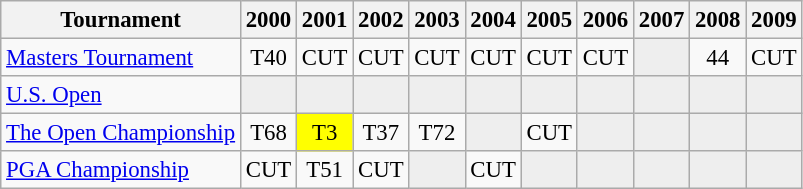<table class="wikitable" style="font-size:95%;text-align:center;">
<tr>
<th>Tournament</th>
<th>2000</th>
<th>2001</th>
<th>2002</th>
<th>2003</th>
<th>2004</th>
<th>2005</th>
<th>2006</th>
<th>2007</th>
<th>2008</th>
<th>2009</th>
</tr>
<tr>
<td align=left><a href='#'>Masters Tournament</a></td>
<td>T40</td>
<td>CUT</td>
<td>CUT</td>
<td>CUT</td>
<td>CUT</td>
<td>CUT</td>
<td>CUT</td>
<td style="background:#eeeeee;"></td>
<td>44</td>
<td>CUT</td>
</tr>
<tr>
<td align=left><a href='#'>U.S. Open</a></td>
<td style="background:#eeeeee;"></td>
<td style="background:#eeeeee;"></td>
<td style="background:#eeeeee;"></td>
<td style="background:#eeeeee;"></td>
<td style="background:#eeeeee;"></td>
<td style="background:#eeeeee;"></td>
<td style="background:#eeeeee;"></td>
<td style="background:#eeeeee;"></td>
<td style="background:#eeeeee;"></td>
<td style="background:#eeeeee;"></td>
</tr>
<tr>
<td align=left><a href='#'>The Open Championship</a></td>
<td>T68</td>
<td style="background:yellow;">T3</td>
<td>T37</td>
<td>T72</td>
<td style="background:#eeeeee;"></td>
<td>CUT</td>
<td style="background:#eeeeee;"></td>
<td style="background:#eeeeee;"></td>
<td style="background:#eeeeee;"></td>
<td style="background:#eeeeee;"></td>
</tr>
<tr>
<td align=left><a href='#'>PGA Championship</a></td>
<td>CUT</td>
<td>T51</td>
<td>CUT</td>
<td style="background:#eeeeee;"></td>
<td>CUT</td>
<td style="background:#eeeeee;"></td>
<td style="background:#eeeeee;"></td>
<td style="background:#eeeeee;"></td>
<td style="background:#eeeeee;"></td>
<td style="background:#eeeeee;"></td>
</tr>
</table>
